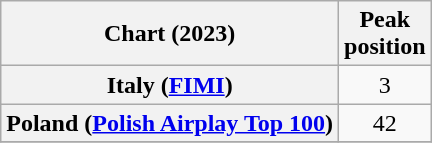<table class="wikitable sortable plainrowheaders" style="text-align:center;">
<tr>
<th scope="col">Chart (2023)</th>
<th scope="col">Peak<br>position</th>
</tr>
<tr>
<th scope="row">Italy (<a href='#'>FIMI</a>)</th>
<td>3</td>
</tr>
<tr>
<th scope="row">Poland (<a href='#'>Polish Airplay Top 100</a>)</th>
<td>42</td>
</tr>
<tr>
</tr>
</table>
